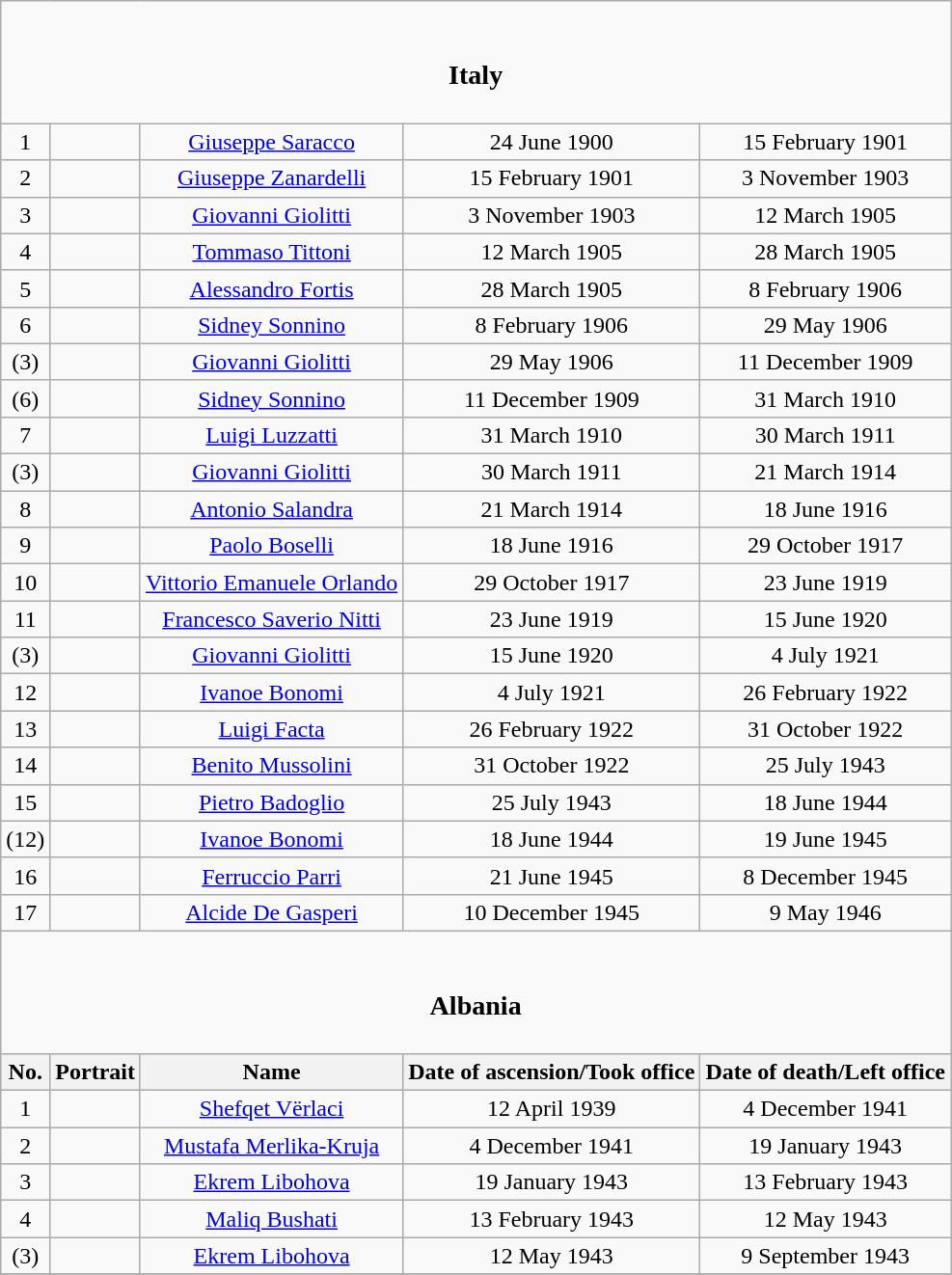<table class="wikitable" style="clear:right; text-align:center">
<tr>
<td colspan=5><br><h3>Italy</h3></td>
</tr>
<tr>
<td>1</td>
<td></td>
<td><a href='#'>Giuseppe Saracco</a></td>
<td>24 June 1900</td>
<td>15 February 1901</td>
</tr>
<tr>
<td>2</td>
<td></td>
<td><a href='#'>Giuseppe Zanardelli</a></td>
<td>15 February 1901</td>
<td>3 November 1903</td>
</tr>
<tr>
<td>3</td>
<td></td>
<td><a href='#'>Giovanni Giolitti</a></td>
<td>3 November 1903</td>
<td>12 March 1905</td>
</tr>
<tr>
<td>4</td>
<td></td>
<td><a href='#'>Tommaso Tittoni</a></td>
<td>12 March 1905</td>
<td>28 March 1905</td>
</tr>
<tr>
<td>5</td>
<td></td>
<td><a href='#'>Alessandro Fortis</a></td>
<td>28 March 1905</td>
<td>8 February 1906</td>
</tr>
<tr>
<td>6</td>
<td></td>
<td><a href='#'>Sidney Sonnino</a></td>
<td>8 February 1906</td>
<td>29 May 1906</td>
</tr>
<tr>
<td>(3)</td>
<td></td>
<td><a href='#'>Giovanni Giolitti</a></td>
<td>29 May 1906</td>
<td>11 December 1909</td>
</tr>
<tr>
<td>(6)</td>
<td></td>
<td><a href='#'>Sidney Sonnino</a></td>
<td>11 December 1909</td>
<td>31 March 1910</td>
</tr>
<tr>
<td>7</td>
<td></td>
<td><a href='#'>Luigi Luzzatti</a></td>
<td>31 March 1910</td>
<td>30 March 1911</td>
</tr>
<tr>
<td>(3)</td>
<td></td>
<td><a href='#'>Giovanni Giolitti</a></td>
<td>30 March 1911</td>
<td>21 March 1914</td>
</tr>
<tr>
<td>8</td>
<td></td>
<td><a href='#'>Antonio Salandra</a></td>
<td>21 March 1914</td>
<td>18 June 1916</td>
</tr>
<tr>
<td>9</td>
<td></td>
<td><a href='#'>Paolo Boselli</a></td>
<td>18 June 1916</td>
<td>29 October 1917</td>
</tr>
<tr>
<td>10</td>
<td></td>
<td><a href='#'>Vittorio Emanuele Orlando</a></td>
<td>29 October 1917</td>
<td>23 June 1919</td>
</tr>
<tr>
<td>11</td>
<td></td>
<td><a href='#'>Francesco Saverio Nitti</a></td>
<td>23 June 1919</td>
<td>15 June 1920</td>
</tr>
<tr>
<td>(3)</td>
<td></td>
<td><a href='#'>Giovanni Giolitti</a></td>
<td>15 June 1920</td>
<td>4 July 1921</td>
</tr>
<tr>
<td>12</td>
<td></td>
<td><a href='#'>Ivanoe Bonomi</a></td>
<td>4 July 1921</td>
<td>26 February 1922</td>
</tr>
<tr>
<td>13</td>
<td></td>
<td><a href='#'>Luigi Facta</a></td>
<td>26 February 1922</td>
<td>31 October 1922</td>
</tr>
<tr>
<td>14</td>
<td></td>
<td><a href='#'>Benito Mussolini</a></td>
<td>31 October 1922</td>
<td>25 July 1943</td>
</tr>
<tr>
<td>15</td>
<td></td>
<td><a href='#'>Pietro Badoglio</a></td>
<td>25 July 1943</td>
<td>18 June 1944</td>
</tr>
<tr>
<td>(12)</td>
<td></td>
<td><a href='#'>Ivanoe Bonomi</a></td>
<td>18 June 1944</td>
<td>19 June 1945</td>
</tr>
<tr>
<td>16</td>
<td></td>
<td><a href='#'>Ferruccio Parri</a></td>
<td>21 June 1945</td>
<td>8 December 1945</td>
</tr>
<tr>
<td>17</td>
<td></td>
<td><a href='#'>Alcide De Gasperi</a></td>
<td>10 December 1945</td>
<td>9 May 1946</td>
</tr>
<tr>
<td colspan=5><br><h3>Albania</h3></td>
</tr>
<tr>
<th>No.</th>
<th>Portrait</th>
<th>Name</th>
<th>Date of ascension/Took office</th>
<th>Date of death/Left office</th>
</tr>
<tr>
<td>1</td>
<td></td>
<td><a href='#'>Shefqet Vërlaci</a></td>
<td>12 April 1939</td>
<td>4 December 1941</td>
</tr>
<tr>
<td>2</td>
<td></td>
<td><a href='#'>Mustafa Merlika-Kruja</a></td>
<td>4 December 1941</td>
<td>19 January 1943</td>
</tr>
<tr>
<td>3</td>
<td></td>
<td><a href='#'>Ekrem Libohova</a></td>
<td>19 January 1943</td>
<td>13 February 1943</td>
</tr>
<tr>
<td>4</td>
<td></td>
<td><a href='#'>Maliq Bushati</a></td>
<td>13 February 1943</td>
<td>12 May 1943</td>
</tr>
<tr>
<td>(3)</td>
<td></td>
<td><a href='#'>Ekrem Libohova</a></td>
<td>12 May 1943</td>
<td>9 September 1943</td>
</tr>
<tr>
</tr>
</table>
